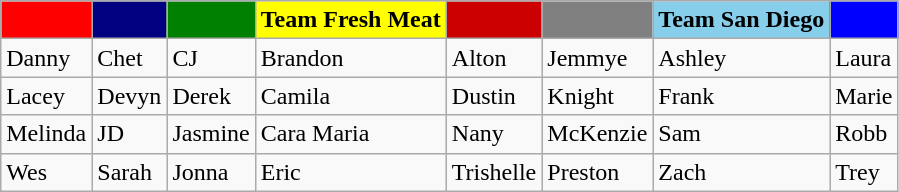<table class= "wikitable">
<tr>
<td bgcolor="red"></td>
<td bgcolor="navy"></td>
<td bgcolor="green"></td>
<td bgcolor="yellow"><strong>Team Fresh Meat</strong></td>
<td bgcolor="#CC0000"></td>
<td bgcolor="gray"></td>
<td bgcolor="skyblue"><strong>Team San Diego</strong></td>
<td bgcolor="blue"></td>
</tr>
<tr>
<td>Danny</td>
<td>Chet</td>
<td>CJ</td>
<td>Brandon</td>
<td>Alton</td>
<td>Jemmye</td>
<td>Ashley</td>
<td>Laura</td>
</tr>
<tr>
<td>Lacey</td>
<td>Devyn</td>
<td>Derek</td>
<td>Camila</td>
<td>Dustin</td>
<td>Knight</td>
<td>Frank</td>
<td>Marie</td>
</tr>
<tr>
<td>Melinda</td>
<td>JD</td>
<td>Jasmine</td>
<td>Cara Maria</td>
<td>Nany</td>
<td>McKenzie</td>
<td>Sam</td>
<td>Robb</td>
</tr>
<tr>
<td>Wes</td>
<td>Sarah</td>
<td>Jonna</td>
<td>Eric</td>
<td>Trishelle</td>
<td>Preston</td>
<td>Zach</td>
<td>Trey</td>
</tr>
</table>
